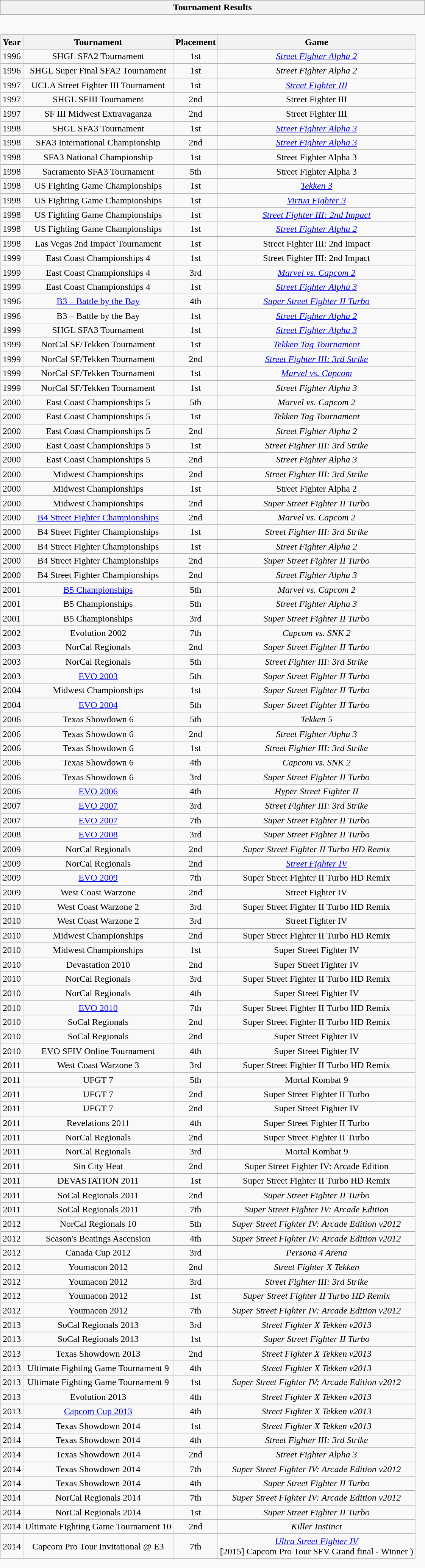<table class="wikitable collapsible autocollapse" style="border:none">
<tr>
<th scope="col">Tournament Results</th>
</tr>
<tr>
<td style="padding:0;border:none"><br><table class="wikitable" style="text-align:center">
<tr>
<th>Year</th>
<th>Tournament</th>
<th>Placement</th>
<th>Game</th>
</tr>
<tr>
<td>1996</td>
<td>SHGL SFA2 Tournament</td>
<td>1st</td>
<td><em><a href='#'>Street Fighter Alpha 2</a></em></td>
</tr>
<tr>
<td>1996</td>
<td>SHGL Super Final SFA2 Tournament</td>
<td>1st</td>
<td><em>Street Fighter Alpha 2</em></td>
</tr>
<tr>
<td>1997</td>
<td>UCLA Street Fighter III Tournament</td>
<td>1st</td>
<td><em><a href='#'>Street Fighter III</a></em></td>
</tr>
<tr>
<td>1997</td>
<td>SHGL SFIII Tournament</td>
<td>2nd</td>
<td>Street Fighter III</td>
</tr>
<tr>
<td>1997</td>
<td>SF III Midwest Extravaganza</td>
<td>2nd</td>
<td>Street Fighter III</td>
</tr>
<tr>
<td>1998</td>
<td>SHGL SFA3 Tournament</td>
<td>1st</td>
<td><em><a href='#'>Street Fighter Alpha 3</a></em></td>
</tr>
<tr>
<td>1998</td>
<td>SFA3 International Championship</td>
<td>2nd</td>
<td><em><a href='#'>Street Fighter Alpha 3</a></em></td>
</tr>
<tr>
<td>1998</td>
<td>SFA3 National Championship</td>
<td>1st</td>
<td>Street Fighter Alpha 3</td>
</tr>
<tr>
<td>1998</td>
<td>Sacramento SFA3 Tournament</td>
<td>5th</td>
<td>Street Fighter Alpha 3</td>
</tr>
<tr>
<td>1998</td>
<td>US Fighting Game Championships</td>
<td>1st</td>
<td><em><a href='#'>Tekken 3</a></em></td>
</tr>
<tr>
<td>1998</td>
<td>US Fighting Game Championships</td>
<td>1st</td>
<td><em><a href='#'>Virtua Fighter 3</a></em></td>
</tr>
<tr>
<td>1998</td>
<td>US Fighting Game Championships</td>
<td>1st</td>
<td><em><a href='#'>Street Fighter III: 2nd Impact</a></em></td>
</tr>
<tr>
<td>1998</td>
<td>US Fighting Game Championships</td>
<td>1st</td>
<td><em><a href='#'>Street Fighter Alpha 2</a></em></td>
</tr>
<tr>
<td>1998</td>
<td>Las Vegas 2nd Impact Tournament</td>
<td>1st</td>
<td>Street Fighter III: 2nd Impact</td>
</tr>
<tr>
<td>1999</td>
<td>East Coast Championships 4</td>
<td>1st</td>
<td>Street Fighter III: 2nd Impact</td>
</tr>
<tr>
<td>1999</td>
<td>East Coast Championships 4</td>
<td>3rd</td>
<td><em><a href='#'>Marvel vs. Capcom 2</a></em></td>
</tr>
<tr>
<td>1999</td>
<td>East Coast Championships 4</td>
<td>1st</td>
<td><em><a href='#'>Street Fighter Alpha 3</a></em></td>
</tr>
<tr>
<td>1996</td>
<td><a href='#'>B3 – Battle by the Bay</a></td>
<td>4th</td>
<td><em><a href='#'>Super Street Fighter II Turbo</a></em></td>
</tr>
<tr>
<td>1996</td>
<td>B3 – Battle by the Bay</td>
<td>1st</td>
<td><em><a href='#'>Street Fighter Alpha 2</a></em></td>
</tr>
<tr>
<td>1999</td>
<td>SHGL SFA3 Tournament</td>
<td>1st</td>
<td><em><a href='#'>Street Fighter Alpha 3</a></em></td>
</tr>
<tr>
<td>1999</td>
<td>NorCal SF/Tekken Tournament</td>
<td>1st</td>
<td><em><a href='#'>Tekken Tag Tournament</a></em></td>
</tr>
<tr>
<td>1999</td>
<td>NorCal SF/Tekken Tournament</td>
<td>2nd</td>
<td><em><a href='#'>Street Fighter III: 3rd Strike</a></em></td>
</tr>
<tr>
<td>1999</td>
<td>NorCal SF/Tekken Tournament</td>
<td>1st</td>
<td><em><a href='#'>Marvel vs. Capcom</a></em></td>
</tr>
<tr>
<td>1999</td>
<td>NorCal SF/Tekken Tournament</td>
<td>1st</td>
<td><em>Street Fighter Alpha 3</em></td>
</tr>
<tr>
<td>2000</td>
<td>East Coast Championships 5</td>
<td>5th</td>
<td><em>Marvel vs. Capcom 2</em></td>
</tr>
<tr>
<td>2000</td>
<td>East Coast Championships 5</td>
<td>1st</td>
<td><em>Tekken Tag Tournament</em></td>
</tr>
<tr>
<td>2000</td>
<td>East Coast Championships 5</td>
<td>2nd</td>
<td><em>Street Fighter Alpha 2</em></td>
</tr>
<tr>
<td>2000</td>
<td>East Coast Championships 5</td>
<td>1st</td>
<td><em>Street Fighter III: 3rd Strike</em></td>
</tr>
<tr>
<td>2000</td>
<td>East Coast Championships 5</td>
<td>2nd</td>
<td><em>Street Fighter Alpha 3</em></td>
</tr>
<tr>
<td>2000</td>
<td>Midwest Championships</td>
<td>2nd</td>
<td><em>Street Fighter III: 3rd Strike</em></td>
</tr>
<tr>
<td>2000</td>
<td>Midwest Championships</td>
<td>1st</td>
<td>Street Fighter Alpha 2</td>
</tr>
<tr>
<td>2000</td>
<td>Midwest Championships</td>
<td>2nd</td>
<td><em>Super Street Fighter II Turbo</em></td>
</tr>
<tr>
<td>2000</td>
<td><a href='#'>B4 Street Fighter Championships</a></td>
<td>2nd</td>
<td><em>Marvel vs. Capcom 2</em></td>
</tr>
<tr>
<td>2000</td>
<td>B4 Street Fighter Championships</td>
<td>1st</td>
<td><em>Street Fighter III: 3rd Strike</em></td>
</tr>
<tr>
<td>2000</td>
<td>B4 Street Fighter Championships</td>
<td>1st</td>
<td><em>Street Fighter Alpha 2</em></td>
</tr>
<tr>
<td>2000</td>
<td>B4 Street Fighter Championships</td>
<td>2nd</td>
<td><em>Super Street Fighter II Turbo</em></td>
</tr>
<tr>
<td>2000</td>
<td>B4 Street Fighter Championships</td>
<td>2nd</td>
<td><em>Street Fighter Alpha 3</em></td>
</tr>
<tr>
<td>2001</td>
<td><a href='#'>B5 Championships</a></td>
<td>5th</td>
<td><em>Marvel vs. Capcom 2</em></td>
</tr>
<tr>
<td>2001</td>
<td>B5 Championships</td>
<td>5th</td>
<td><em>Street Fighter Alpha 3</em></td>
</tr>
<tr>
<td>2001</td>
<td>B5 Championships</td>
<td>3rd</td>
<td><em>Super Street Fighter II Turbo</em></td>
</tr>
<tr>
<td>2002</td>
<td>Evolution 2002</td>
<td>7th</td>
<td><em>Capcom vs. SNK 2</em></td>
</tr>
<tr>
<td>2003</td>
<td>NorCal Regionals</td>
<td>2nd</td>
<td><em>Super Street Fighter II Turbo</em></td>
</tr>
<tr>
<td>2003</td>
<td>NorCal Regionals</td>
<td>5th</td>
<td><em>Street Fighter III: 3rd Strike</em></td>
</tr>
<tr>
<td>2003</td>
<td><a href='#'>EVO 2003</a></td>
<td>5th</td>
<td><em>Super Street Fighter II Turbo</em></td>
</tr>
<tr>
<td>2004</td>
<td>Midwest Championships</td>
<td>1st</td>
<td><em>Super Street Fighter II Turbo</em></td>
</tr>
<tr>
<td>2004</td>
<td><a href='#'>EVO 2004</a></td>
<td>5th</td>
<td><em>Super Street Fighter II Turbo</em></td>
</tr>
<tr>
<td>2006</td>
<td>Texas Showdown 6</td>
<td>5th</td>
<td><em>Tekken 5</em></td>
</tr>
<tr>
<td>2006</td>
<td>Texas Showdown 6</td>
<td>2nd</td>
<td><em>Street Fighter Alpha 3</em></td>
</tr>
<tr>
<td>2006</td>
<td>Texas Showdown 6</td>
<td>1st</td>
<td><em>Street Fighter III: 3rd Strike</em></td>
</tr>
<tr>
<td>2006</td>
<td>Texas Showdown 6</td>
<td>4th</td>
<td><em>Capcom vs. SNK 2</em></td>
</tr>
<tr>
<td>2006</td>
<td>Texas Showdown 6</td>
<td>3rd</td>
<td><em>Super Street Fighter II Turbo</em></td>
</tr>
<tr>
<td>2006</td>
<td><a href='#'>EVO 2006</a></td>
<td>4th</td>
<td><em>Hyper Street Fighter II</em></td>
</tr>
<tr>
<td>2007</td>
<td><a href='#'>EVO 2007</a></td>
<td>3rd</td>
<td><em>Street Fighter III: 3rd Strike</em></td>
</tr>
<tr>
<td>2007</td>
<td><a href='#'>EVO 2007</a></td>
<td>7th</td>
<td><em>Super Street Fighter II Turbo</em></td>
</tr>
<tr>
<td>2008</td>
<td><a href='#'>EVO 2008</a></td>
<td>3rd</td>
<td><em>Super Street Fighter II Turbo</em></td>
</tr>
<tr>
<td>2009</td>
<td>NorCal Regionals</td>
<td>2nd</td>
<td><em>Super Street Fighter II Turbo HD Remix</em></td>
</tr>
<tr>
<td>2009</td>
<td>NorCal Regionals</td>
<td>2nd</td>
<td><em><a href='#'>Street Fighter IV</a></em></td>
</tr>
<tr>
<td>2009</td>
<td><a href='#'>EVO 2009</a></td>
<td>7th</td>
<td>Super Street Fighter II Turbo HD Remix</td>
</tr>
<tr>
<td>2009</td>
<td>West Coast Warzone</td>
<td>2nd</td>
<td>Street Fighter IV</td>
</tr>
<tr>
<td>2010</td>
<td>West Coast Warzone 2</td>
<td>3rd</td>
<td>Super Street Fighter II Turbo HD Remix</td>
</tr>
<tr>
<td>2010</td>
<td>West Coast Warzone 2</td>
<td>3rd</td>
<td>Street Fighter IV</td>
</tr>
<tr>
<td>2010</td>
<td>Midwest Championships</td>
<td>2nd</td>
<td>Super Street Fighter II Turbo HD Remix</td>
</tr>
<tr>
<td>2010</td>
<td>Midwest Championships</td>
<td>1st</td>
<td>Super Street Fighter IV</td>
</tr>
<tr>
<td>2010</td>
<td>Devastation 2010</td>
<td>2nd</td>
<td>Super Street Fighter IV</td>
</tr>
<tr>
<td>2010</td>
<td>NorCal Regionals</td>
<td>3rd</td>
<td>Super Street Fighter II Turbo HD Remix</td>
</tr>
<tr>
<td>2010</td>
<td>NorCal Regionals</td>
<td>4th</td>
<td>Super Street Fighter IV</td>
</tr>
<tr>
<td>2010</td>
<td><a href='#'>EVO 2010</a></td>
<td>7th</td>
<td>Super Street Fighter II Turbo HD Remix</td>
</tr>
<tr>
<td>2010</td>
<td>SoCal Regionals</td>
<td>2nd</td>
<td>Super Street Fighter II Turbo HD Remix</td>
</tr>
<tr>
<td>2010</td>
<td>SoCal Regionals</td>
<td>2nd</td>
<td>Super Street Fighter IV</td>
</tr>
<tr>
<td>2010</td>
<td>EVO SFIV Online Tournament</td>
<td>4th</td>
<td>Super Street Fighter IV</td>
</tr>
<tr>
<td>2011</td>
<td>West Coast Warzone 3</td>
<td>3rd</td>
<td>Super Street Fighter II Turbo HD Remix</td>
</tr>
<tr>
<td>2011</td>
<td>UFGT 7</td>
<td>5th</td>
<td>Mortal Kombat 9</td>
</tr>
<tr>
<td>2011</td>
<td>UFGT 7</td>
<td>2nd</td>
<td>Super Street Fighter II Turbo</td>
</tr>
<tr>
<td>2011</td>
<td>UFGT 7</td>
<td>2nd</td>
<td>Super Street Fighter IV</td>
</tr>
<tr>
<td>2011</td>
<td>Revelations 2011</td>
<td>4th</td>
<td>Super Street Fighter II Turbo</td>
</tr>
<tr>
<td>2011</td>
<td>NorCal Regionals</td>
<td>2nd</td>
<td>Super Street Fighter II Turbo</td>
</tr>
<tr>
<td>2011</td>
<td>NorCal Regionals</td>
<td>3rd</td>
<td>Mortal Kombat 9</td>
</tr>
<tr>
<td>2011</td>
<td>Sin City Heat</td>
<td>2nd</td>
<td>Super Street Fighter IV: Arcade Edition</td>
</tr>
<tr>
<td>2011</td>
<td>DEVASTATION 2011</td>
<td>1st</td>
<td>Super Street Fighter II Turbo HD Remix</td>
</tr>
<tr>
<td>2011</td>
<td>SoCal Regionals 2011</td>
<td>2nd</td>
<td><em>Super Street Fighter II Turbo</em></td>
</tr>
<tr>
<td>2011</td>
<td>SoCal Regionals 2011</td>
<td>7th</td>
<td><em>Super Street Fighter IV: Arcade Edition</em></td>
</tr>
<tr>
<td>2012</td>
<td>NorCal Regionals 10</td>
<td>5th</td>
<td><em>Super Street Fighter IV: Arcade Edition v2012</em></td>
</tr>
<tr>
<td>2012</td>
<td>Season's Beatings Ascension</td>
<td>4th</td>
<td><em>Super Street Fighter IV: Arcade Edition v2012</em></td>
</tr>
<tr>
<td>2012</td>
<td>Canada Cup 2012</td>
<td>3rd</td>
<td><em>Persona 4 Arena</em></td>
</tr>
<tr>
<td>2012</td>
<td>Youmacon 2012</td>
<td>2nd</td>
<td><em>Street Fighter X Tekken</em></td>
</tr>
<tr>
<td>2012</td>
<td>Youmacon 2012</td>
<td>3rd</td>
<td><em>Street Fighter III: 3rd Strike</em></td>
</tr>
<tr>
<td>2012</td>
<td>Youmacon 2012</td>
<td>1st</td>
<td><em>Super Street Fighter II Turbo HD Remix</em></td>
</tr>
<tr>
<td>2012</td>
<td>Youmacon 2012</td>
<td>7th</td>
<td><em>Super Street Fighter IV: Arcade Edition v2012</em></td>
</tr>
<tr>
<td>2013</td>
<td>SoCal Regionals 2013</td>
<td>3rd</td>
<td><em>Street Fighter X Tekken v2013</em></td>
</tr>
<tr>
<td>2013</td>
<td>SoCal Regionals 2013</td>
<td>1st</td>
<td><em>Super Street Fighter II Turbo</em></td>
</tr>
<tr>
<td>2013</td>
<td>Texas Showdown 2013</td>
<td>2nd</td>
<td><em>Street Fighter X Tekken v2013</em></td>
</tr>
<tr>
<td>2013</td>
<td>Ultimate Fighting Game Tournament 9</td>
<td>4th</td>
<td><em>Street Fighter X Tekken v2013</em></td>
</tr>
<tr>
<td>2013</td>
<td>Ultimate Fighting Game Tournament 9</td>
<td>1st</td>
<td><em>Super Street Fighter IV: Arcade Edition v2012</em></td>
</tr>
<tr>
<td>2013</td>
<td>Evolution 2013</td>
<td>4th</td>
<td><em>Street Fighter X Tekken v2013</em></td>
</tr>
<tr>
<td>2013</td>
<td><a href='#'>Capcom Cup 2013</a></td>
<td>4th</td>
<td><em>Street Fighter X Tekken v2013</em></td>
</tr>
<tr>
<td>2014</td>
<td>Texas Showdown 2014</td>
<td>1st</td>
<td><em>Street Fighter X Tekken v2013</em></td>
</tr>
<tr>
<td>2014</td>
<td>Texas Showdown 2014</td>
<td>4th</td>
<td><em>Street Fighter III: 3rd Strike</em></td>
</tr>
<tr>
<td>2014</td>
<td>Texas Showdown 2014</td>
<td>2nd</td>
<td><em>Street Fighter Alpha 3</em></td>
</tr>
<tr>
<td>2014</td>
<td>Texas Showdown 2014</td>
<td>7th</td>
<td><em>Super Street Fighter IV: Arcade Edition v2012</em></td>
</tr>
<tr>
<td>2014</td>
<td>Texas Showdown 2014</td>
<td>4th</td>
<td><em>Super Street Fighter II Turbo</em></td>
</tr>
<tr>
<td>2014</td>
<td>NorCal Regionals 2014</td>
<td>7th</td>
<td><em>Super Street Fighter IV: Arcade Edition v2012</em></td>
</tr>
<tr>
<td>2014</td>
<td>NorCal Regionals 2014</td>
<td>1st</td>
<td><em>Super Street Fighter II Turbo</em></td>
</tr>
<tr>
<td>2014</td>
<td>Ultimate Fighting Game Tournament 10</td>
<td>2nd</td>
<td><em>Killer Instinct</em></td>
</tr>
<tr>
<td>2014</td>
<td>Capcom Pro Tour Invitational @ E3</td>
<td>7th</td>
<td><em><a href='#'>Ultra Street Fighter IV</a></em><br>[2015] Capcom Pro Tour SFV Grand final - Winner )</td>
</tr>
</table>
</td>
</tr>
</table>
